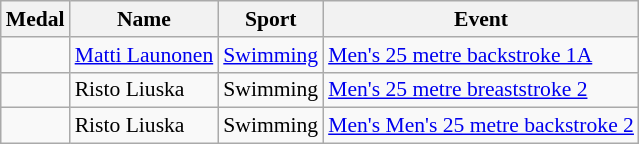<table class="wikitable sortable" style="font-size:90%">
<tr>
<th>Medal</th>
<th>Name</th>
<th>Sport</th>
<th>Event</th>
</tr>
<tr>
<td></td>
<td><a href='#'>Matti Launonen</a></td>
<td><a href='#'>Swimming</a></td>
<td><a href='#'>Men's 25 metre backstroke 1A</a></td>
</tr>
<tr>
<td></td>
<td>Risto Liuska</td>
<td>Swimming</td>
<td><a href='#'>Men's 25 metre breaststroke 2</a></td>
</tr>
<tr>
<td></td>
<td>Risto Liuska</td>
<td>Swimming</td>
<td><a href='#'>Men's Men's 25 metre backstroke 2</a></td>
</tr>
</table>
